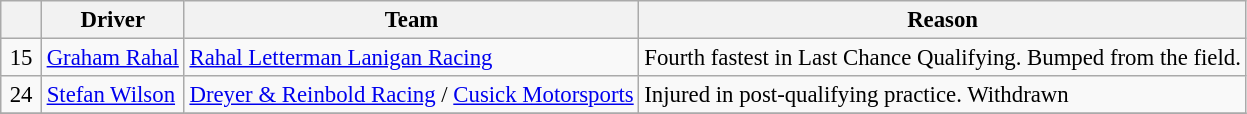<table class="wikitable" style="font-size: 95%;">
<tr>
<th width="20"></th>
<th>Driver</th>
<th>Team</th>
<th>Reason</th>
</tr>
<tr>
<td align="center">15</td>
<td> <a href='#'>Graham Rahal</a></td>
<td><a href='#'>Rahal Letterman Lanigan Racing</a></td>
<td>Fourth fastest in Last Chance Qualifying. Bumped from the field.</td>
</tr>
<tr>
<td align="center">24</td>
<td> <a href='#'>Stefan Wilson</a></td>
<td><a href='#'>Dreyer & Reinbold Racing</a> / <a href='#'>Cusick Motorsports</a></td>
<td>Injured in post-qualifying practice. Withdrawn</td>
</tr>
<tr>
</tr>
</table>
